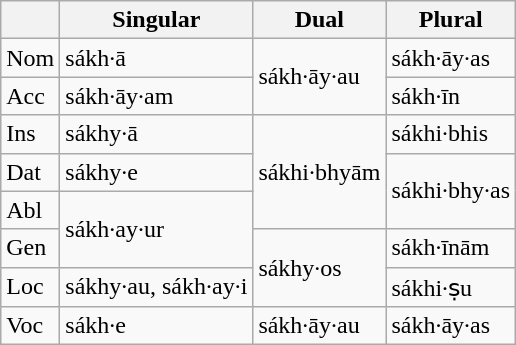<table class="wikitable" border="1">
<tr>
<th></th>
<th>Singular</th>
<th>Dual</th>
<th>Plural</th>
</tr>
<tr>
<td>Nom</td>
<td>sákh·ā</td>
<td rowspan="2">sákh·āy·au</td>
<td>sákh·āy·as</td>
</tr>
<tr>
<td>Acc</td>
<td>sákh·āy·am</td>
<td>sákh·īn</td>
</tr>
<tr>
<td>Ins</td>
<td>sákhy·ā</td>
<td rowspan="3">sákhi·bhyām</td>
<td>sákhi·bhis</td>
</tr>
<tr>
<td>Dat</td>
<td>sákhy·e</td>
<td rowspan="2">sákhi·bhy·as</td>
</tr>
<tr>
<td>Abl</td>
<td rowspan="2">sákh·ay·ur</td>
</tr>
<tr>
<td>Gen</td>
<td rowspan="2">sákhy·os</td>
<td>sákh·īnām</td>
</tr>
<tr>
<td>Loc</td>
<td>sákhy·au, sákh·ay·i</td>
<td>sákhi·ṣu</td>
</tr>
<tr>
<td>Voc</td>
<td>sákh·e</td>
<td>sákh·āy·au</td>
<td>sákh·āy·as</td>
</tr>
</table>
